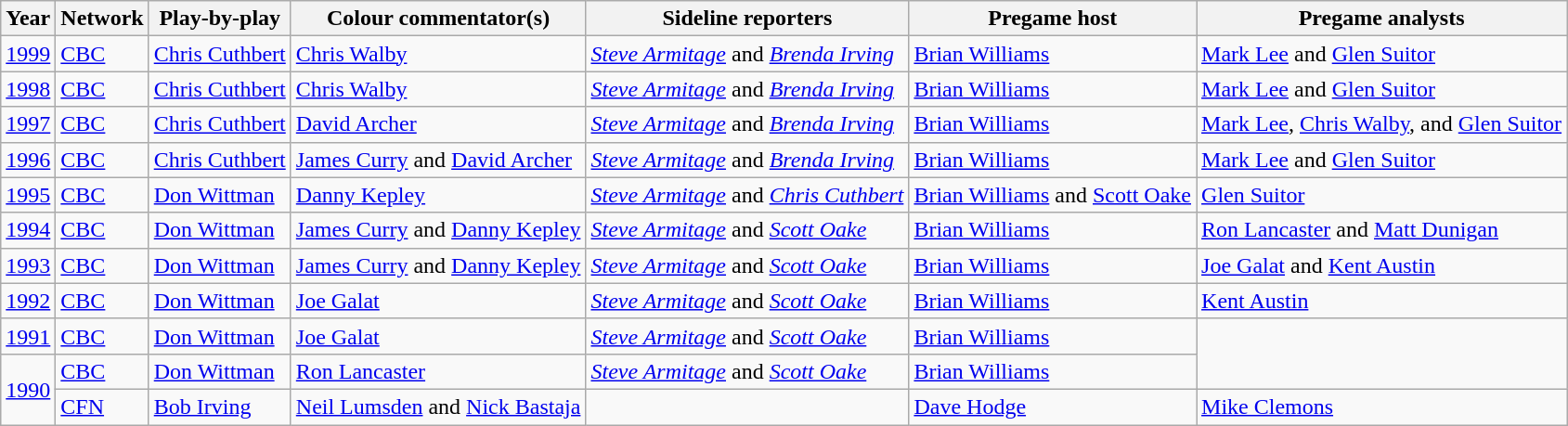<table class="wikitable">
<tr>
<th><strong>Year</strong></th>
<th><strong>Network</strong></th>
<th><strong>Play-by-play</strong></th>
<th><strong>Colour commentator(s)</strong></th>
<th><strong>Sideline reporters</strong></th>
<th><strong>Pregame host</strong></th>
<th><strong>Pregame analysts</strong></th>
</tr>
<tr>
<td><a href='#'>1999</a></td>
<td><a href='#'>CBC</a></td>
<td><a href='#'>Chris Cuthbert</a></td>
<td><a href='#'>Chris Walby</a></td>
<td><em><a href='#'>Steve Armitage</a></em> and <em><a href='#'>Brenda Irving</a></em></td>
<td><a href='#'>Brian Williams</a></td>
<td><a href='#'>Mark Lee</a> and <a href='#'>Glen Suitor</a></td>
</tr>
<tr>
<td><a href='#'>1998</a></td>
<td><a href='#'>CBC</a></td>
<td><a href='#'>Chris Cuthbert</a></td>
<td><a href='#'>Chris Walby</a></td>
<td><em><a href='#'>Steve Armitage</a></em> and <em><a href='#'>Brenda Irving</a></em></td>
<td><a href='#'>Brian Williams</a></td>
<td><a href='#'>Mark Lee</a> and <a href='#'>Glen Suitor</a></td>
</tr>
<tr>
<td><a href='#'>1997</a></td>
<td><a href='#'>CBC</a></td>
<td><a href='#'>Chris Cuthbert</a></td>
<td><a href='#'>David Archer</a></td>
<td><em><a href='#'>Steve Armitage</a></em> and <em><a href='#'>Brenda Irving</a></em></td>
<td><a href='#'>Brian Williams</a></td>
<td><a href='#'>Mark Lee</a>, <a href='#'>Chris Walby</a>, and <a href='#'>Glen Suitor</a></td>
</tr>
<tr>
<td><a href='#'>1996</a></td>
<td><a href='#'>CBC</a></td>
<td><a href='#'>Chris Cuthbert</a></td>
<td><a href='#'>James Curry</a> and <a href='#'>David Archer</a></td>
<td><em><a href='#'>Steve Armitage</a></em> and <em><a href='#'>Brenda Irving</a></em></td>
<td><a href='#'>Brian Williams</a></td>
<td><a href='#'>Mark Lee</a> and <a href='#'>Glen Suitor</a></td>
</tr>
<tr>
<td><a href='#'>1995</a></td>
<td><a href='#'>CBC</a></td>
<td><a href='#'>Don Wittman</a></td>
<td><a href='#'>Danny Kepley</a></td>
<td><em><a href='#'>Steve Armitage</a></em> and <em><a href='#'>Chris Cuthbert</a></em></td>
<td><a href='#'>Brian Williams</a> and <a href='#'>Scott Oake</a></td>
<td><a href='#'>Glen Suitor</a></td>
</tr>
<tr>
<td><a href='#'>1994</a></td>
<td><a href='#'>CBC</a></td>
<td><a href='#'>Don Wittman</a></td>
<td><a href='#'>James Curry</a> and <a href='#'>Danny Kepley</a></td>
<td><em><a href='#'>Steve Armitage</a></em> and <em><a href='#'>Scott Oake</a></em></td>
<td><a href='#'>Brian Williams</a></td>
<td><a href='#'>Ron Lancaster</a> and <a href='#'>Matt Dunigan</a></td>
</tr>
<tr>
<td><a href='#'>1993</a></td>
<td><a href='#'>CBC</a></td>
<td><a href='#'>Don Wittman</a></td>
<td><a href='#'>James Curry</a> and <a href='#'>Danny Kepley</a></td>
<td><em><a href='#'>Steve Armitage</a></em> and <em><a href='#'>Scott Oake</a></em></td>
<td><a href='#'>Brian Williams</a></td>
<td><a href='#'>Joe Galat</a> and <a href='#'>Kent Austin</a></td>
</tr>
<tr>
<td><a href='#'>1992</a></td>
<td><a href='#'>CBC</a></td>
<td><a href='#'>Don Wittman</a></td>
<td><a href='#'>Joe Galat</a></td>
<td><em><a href='#'>Steve Armitage</a></em> and <em><a href='#'>Scott Oake</a></em></td>
<td><a href='#'>Brian Williams</a></td>
<td><a href='#'>Kent Austin</a></td>
</tr>
<tr>
<td><a href='#'>1991</a></td>
<td><a href='#'>CBC</a></td>
<td><a href='#'>Don Wittman</a></td>
<td><a href='#'>Joe Galat</a></td>
<td><em><a href='#'>Steve Armitage</a></em> and <em><a href='#'>Scott Oake</a></em></td>
<td><a href='#'>Brian Williams</a></td>
</tr>
<tr>
<td rowspan=2><a href='#'>1990</a></td>
<td><a href='#'>CBC</a></td>
<td><a href='#'>Don Wittman</a></td>
<td><a href='#'>Ron Lancaster</a></td>
<td><em><a href='#'>Steve Armitage</a></em> and <em><a href='#'>Scott Oake</a></em></td>
<td><a href='#'>Brian Williams</a></td>
</tr>
<tr>
<td><a href='#'>CFN</a></td>
<td><a href='#'>Bob Irving</a></td>
<td><a href='#'>Neil Lumsden</a> and <a href='#'>Nick Bastaja</a></td>
<td></td>
<td><a href='#'>Dave Hodge</a></td>
<td><a href='#'>Mike Clemons</a></td>
</tr>
</table>
